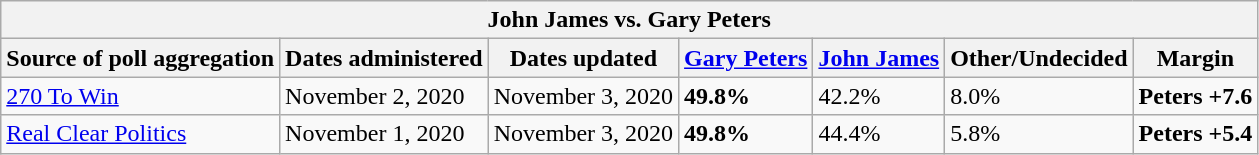<table class="wikitable sortable">
<tr>
<th colspan="7">John James vs. Gary Peters</th>
</tr>
<tr>
<th>Source of poll aggregation</th>
<th>Dates administered</th>
<th>Dates updated</th>
<th><a href='#'>Gary Peters</a></th>
<th><a href='#'>John James</a></th>
<th>Other/Undecided</th>
<th>Margin</th>
</tr>
<tr>
<td><a href='#'>270 To Win</a></td>
<td>November 2, 2020</td>
<td>November 3, 2020</td>
<td><strong>49.8%</strong></td>
<td>42.2%</td>
<td>8.0%</td>
<td><strong>Peters +7.6</strong></td>
</tr>
<tr>
<td><a href='#'>Real Clear Politics</a></td>
<td>November 1, 2020</td>
<td>November 3, 2020</td>
<td><strong>49.8%</strong></td>
<td>44.4%</td>
<td>5.8%</td>
<td><strong>Peters +5.4</strong></td>
</tr>
</table>
